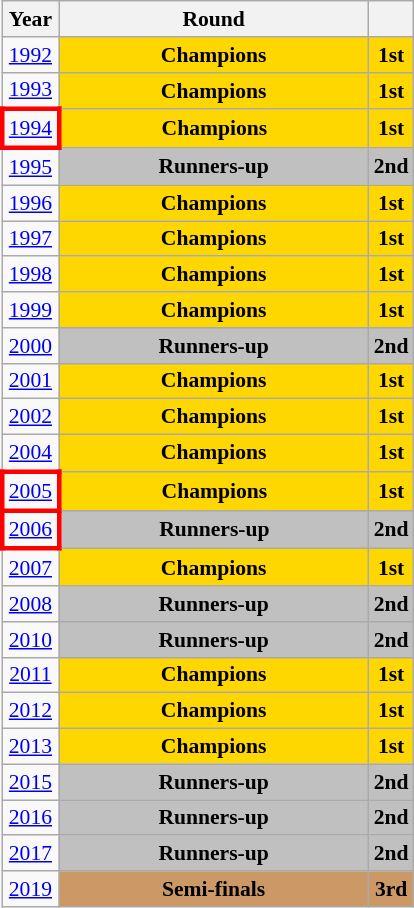<table class="wikitable" style="text-align: center; font-size:90%">
<tr>
<th>Year</th>
<th style="width:200px">Round</th>
<th></th>
</tr>
<tr>
<td><a href='#'>1992</a></td>
<td bgcolor=Gold><strong>Champions</strong></td>
<td bgcolor=Gold><strong>1st</strong></td>
</tr>
<tr>
<td><a href='#'>1993</a></td>
<td bgcolor=Gold><strong>Champions</strong></td>
<td bgcolor=Gold><strong>1st</strong></td>
</tr>
<tr>
<td style="border: 3px solid red"><a href='#'>1994</a></td>
<td bgcolor=Gold><strong>Champions</strong></td>
<td bgcolor=Gold><strong>1st</strong></td>
</tr>
<tr>
<td><a href='#'>1995</a></td>
<td bgcolor=Silver><strong>Runners-up</strong></td>
<td bgcolor=Silver><strong>2nd</strong></td>
</tr>
<tr>
<td><a href='#'>1996</a></td>
<td bgcolor=Gold><strong>Champions</strong></td>
<td bgcolor=Gold><strong>1st</strong></td>
</tr>
<tr>
<td><a href='#'>1997</a></td>
<td bgcolor=Gold><strong>Champions</strong></td>
<td bgcolor=Gold><strong>1st</strong></td>
</tr>
<tr>
<td><a href='#'>1998</a></td>
<td bgcolor=Gold><strong>Champions</strong></td>
<td bgcolor=Gold><strong>1st</strong></td>
</tr>
<tr>
<td><a href='#'>1999</a></td>
<td bgcolor=Gold><strong>Champions</strong></td>
<td bgcolor=Gold><strong>1st</strong></td>
</tr>
<tr>
<td><a href='#'>2000</a></td>
<td bgcolor=Silver><strong>Runners-up</strong></td>
<td bgcolor=Silver><strong>2nd</strong></td>
</tr>
<tr>
<td><a href='#'>2001</a></td>
<td bgcolor=Gold><strong>Champions</strong></td>
<td bgcolor=Gold><strong>1st</strong></td>
</tr>
<tr>
<td><a href='#'>2002</a></td>
<td bgcolor=Gold><strong>Champions</strong></td>
<td bgcolor=Gold><strong>1st</strong></td>
</tr>
<tr>
<td><a href='#'>2004</a></td>
<td bgcolor=Gold><strong>Champions</strong></td>
<td bgcolor=Gold><strong>1st</strong></td>
</tr>
<tr>
<td style="border: 3px solid red"><a href='#'>2005</a></td>
<td bgcolor=Gold><strong>Champions</strong></td>
<td bgcolor=Gold><strong>1st</strong></td>
</tr>
<tr>
<td style="border: 3px solid red"><a href='#'>2006</a></td>
<td bgcolor=Silver><strong>Runners-up</strong></td>
<td bgcolor=Silver><strong>2nd</strong></td>
</tr>
<tr>
<td><a href='#'>2007</a></td>
<td bgcolor=Gold><strong>Champions</strong></td>
<td bgcolor=Gold><strong>1st</strong></td>
</tr>
<tr>
<td><a href='#'>2008</a></td>
<td bgcolor=Silver><strong>Runners-up</strong></td>
<td bgcolor=Silver><strong>2nd</strong></td>
</tr>
<tr>
<td><a href='#'>2010</a></td>
<td bgcolor=Silver><strong>Runners-up</strong></td>
<td bgcolor=Silver><strong>2nd</strong></td>
</tr>
<tr>
<td><a href='#'>2011</a></td>
<td bgcolor=Gold><strong>Champions</strong></td>
<td bgcolor=Gold><strong>1st</strong></td>
</tr>
<tr>
<td><a href='#'>2012</a></td>
<td bgcolor=Gold><strong>Champions</strong></td>
<td bgcolor=Gold><strong>1st</strong></td>
</tr>
<tr>
<td><a href='#'>2013</a></td>
<td bgcolor=Gold><strong>Champions</strong></td>
<td bgcolor=Gold><strong>1st</strong></td>
</tr>
<tr>
<td><a href='#'>2015</a></td>
<td bgcolor=Silver><strong>Runners-up</strong></td>
<td bgcolor=Silver><strong>2nd</strong></td>
</tr>
<tr>
<td><a href='#'>2016</a></td>
<td bgcolor=Silver><strong>Runners-up</strong></td>
<td bgcolor=Silver><strong>2nd</strong></td>
</tr>
<tr>
<td><a href='#'>2017</a></td>
<td bgcolor=Silver><strong>Runners-up</strong></td>
<td bgcolor=Silver><strong>2nd</strong></td>
</tr>
<tr>
<td><a href='#'>2019</a></td>
<td bgcolor="cc9966"><strong>Semi-finals</strong></td>
<td bgcolor="cc9966"><strong>3rd</strong></td>
</tr>
</table>
